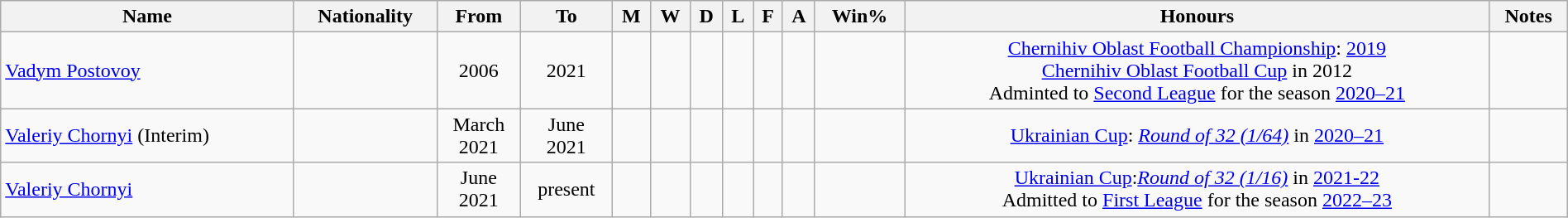<table class="wikitable sortable" style="text-align: center" center width=100%>
<tr>
<th>Name</th>
<th>Nationality</th>
<th>From</th>
<th class="unsortable">To</th>
<th>M</th>
<th>W</th>
<th>D</th>
<th>L</th>
<th>F</th>
<th>A</th>
<th>Win%</th>
<th class="unsortable">Honours</th>
<th class="unsortable">Notes</th>
</tr>
<tr>
<td align="left"><a href='#'>Vadym Postovoy</a></td>
<td></td>
<td>2006</td>
<td>2021</td>
<td></td>
<td></td>
<td></td>
<td></td>
<td></td>
<td></td>
<td></td>
<td><a href='#'>Chernihiv Oblast Football Championship</a>: <a href='#'>2019</a><br><a href='#'>Chernihiv Oblast Football Cup</a> in 2012<br>Adminted to <a href='#'>Second League</a> for the season <a href='#'>2020–21</a></td>
<td></td>
</tr>
<tr>
<td align="left"><a href='#'>Valeriy Chornyi</a> (Interim)</td>
<td></td>
<td>March<br>2021</td>
<td>June<br>2021</td>
<td></td>
<td></td>
<td></td>
<td></td>
<td></td>
<td></td>
<td></td>
<td><a href='#'>Ukrainian Cup</a>: <a href='#'><em>Round of 32 (1/64)</em></a> in <a href='#'>2020–21</a></td>
<td></td>
</tr>
<tr>
<td align="left"><a href='#'>Valeriy Chornyi</a></td>
<td></td>
<td>June<br>2021</td>
<td>present</td>
<td></td>
<td></td>
<td></td>
<td></td>
<td></td>
<td></td>
<td></td>
<td><a href='#'>Ukrainian Cup</a>:<a href='#'><em>Round of 32 (1/16)</em></a> in <a href='#'>2021-22</a><br>Admitted to <a href='#'>First League</a> for the season <a href='#'>2022–23</a></td>
<td></td>
</tr>
</table>
